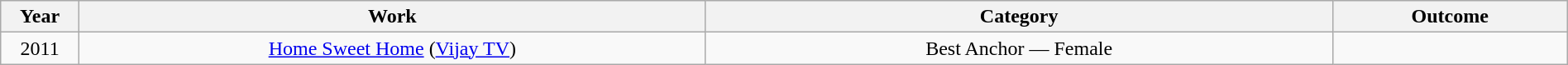<table class="wikitable" style="width:100%;">
<tr>
<th width=5%>Year</th>
<th width=40%>Work</th>
<th style="width:40%;">Category</th>
<th style="width:15%;">Outcome</th>
</tr>
<tr>
<td style="text-align:center;">2011</td>
<td style="text-align:center;"><a href='#'>Home Sweet Home</a>  (<a href='#'>Vijay TV</a>)</td>
<td style="text-align:center;">Best Anchor — Female</td>
<td></td>
</tr>
</table>
